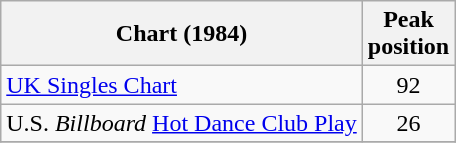<table class="wikitable sortable">
<tr>
<th>Chart (1984)</th>
<th>Peak<br>position</th>
</tr>
<tr>
<td><a href='#'>UK Singles Chart</a></td>
<td align="center">92</td>
</tr>
<tr>
<td>U.S. <em>Billboard</em> <a href='#'>Hot Dance Club Play</a></td>
<td align="center">26</td>
</tr>
<tr>
</tr>
</table>
